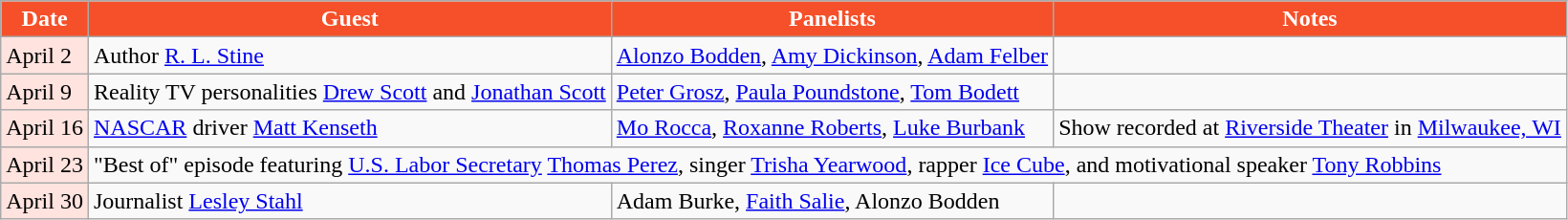<table class="wikitable">
<tr>
<th style="background:#F55029;color:#FFFFFF;">Date</th>
<th style="background:#F55029;color:#FFFFFF;">Guest</th>
<th style="background:#F55029;color:#FFFFFF;">Panelists</th>
<th style="background:#F55029;color:#FFFFFF;">Notes</th>
</tr>
<tr>
<td style="background:#FFE3DF;color:#000000;">April 2</td>
<td>Author <a href='#'>R. L. Stine</a></td>
<td><a href='#'>Alonzo Bodden</a>, <a href='#'>Amy Dickinson</a>, <a href='#'>Adam Felber</a></td>
<td></td>
</tr>
<tr>
<td style="background:#FFE3DF;color:#000000;">April 9</td>
<td>Reality TV personalities <a href='#'>Drew Scott</a> and <a href='#'>Jonathan Scott</a></td>
<td><a href='#'>Peter Grosz</a>, <a href='#'>Paula Poundstone</a>, <a href='#'>Tom Bodett</a></td>
<td></td>
</tr>
<tr>
<td style="background:#FFE3DF;color:#000000;">April 16</td>
<td><a href='#'>NASCAR</a> driver <a href='#'>Matt Kenseth</a></td>
<td><a href='#'>Mo Rocca</a>, <a href='#'>Roxanne Roberts</a>, <a href='#'>Luke Burbank</a></td>
<td>Show recorded at <a href='#'>Riverside Theater</a> in <a href='#'>Milwaukee, WI</a></td>
</tr>
<tr>
<td style="background:#FFE3DF;color:#000000;">April 23</td>
<td colspan="3">"Best of" episode featuring <a href='#'>U.S. Labor Secretary</a> <a href='#'>Thomas Perez</a>, singer <a href='#'>Trisha Yearwood</a>, rapper <a href='#'>Ice Cube</a>, and motivational speaker <a href='#'>Tony Robbins</a></td>
</tr>
<tr>
<td style="background:#FFE3DF;color:#000000;">April 30</td>
<td>Journalist <a href='#'>Lesley Stahl</a></td>
<td>Adam Burke, <a href='#'>Faith Salie</a>, Alonzo Bodden</td>
<td></td>
</tr>
</table>
